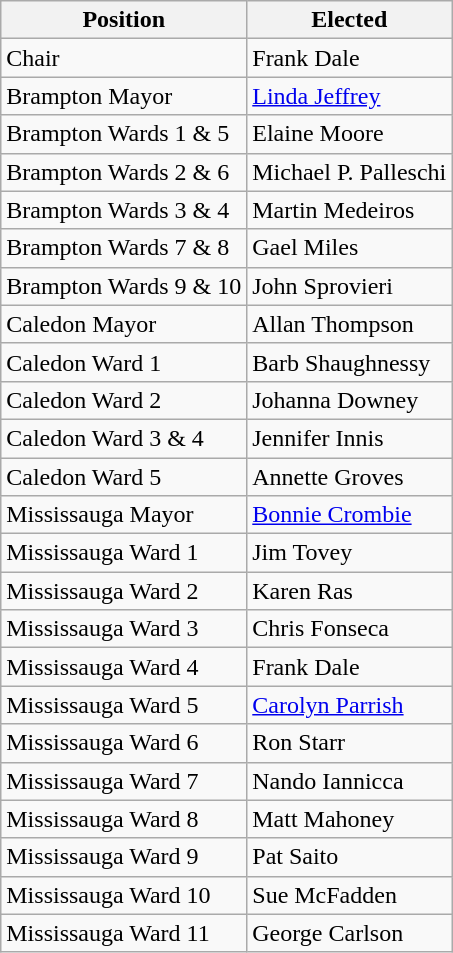<table class="wikitable">
<tr>
<th>Position</th>
<th>Elected</th>
</tr>
<tr>
<td>Chair</td>
<td>Frank Dale</td>
</tr>
<tr>
<td>Brampton Mayor</td>
<td><a href='#'>Linda Jeffrey</a></td>
</tr>
<tr>
<td>Brampton Wards 1 & 5</td>
<td>Elaine Moore</td>
</tr>
<tr>
<td>Brampton Wards 2 & 6</td>
<td>Michael P. Palleschi</td>
</tr>
<tr>
<td>Brampton Wards 3 & 4</td>
<td>Martin Medeiros</td>
</tr>
<tr>
<td>Brampton Wards 7 & 8</td>
<td>Gael Miles</td>
</tr>
<tr>
<td>Brampton Wards 9 & 10</td>
<td>John Sprovieri</td>
</tr>
<tr>
<td>Caledon Mayor</td>
<td>Allan Thompson</td>
</tr>
<tr>
<td>Caledon Ward 1</td>
<td>Barb Shaughnessy</td>
</tr>
<tr>
<td>Caledon Ward 2</td>
<td>Johanna Downey</td>
</tr>
<tr>
<td>Caledon Ward 3 & 4</td>
<td>Jennifer Innis</td>
</tr>
<tr>
<td>Caledon Ward 5</td>
<td>Annette Groves</td>
</tr>
<tr>
<td>Mississauga Mayor</td>
<td><a href='#'>Bonnie Crombie</a></td>
</tr>
<tr>
<td>Mississauga Ward 1</td>
<td>Jim Tovey</td>
</tr>
<tr>
<td>Mississauga Ward 2</td>
<td>Karen Ras</td>
</tr>
<tr>
<td>Mississauga Ward 3</td>
<td>Chris Fonseca</td>
</tr>
<tr>
<td>Mississauga Ward 4</td>
<td>Frank Dale</td>
</tr>
<tr>
<td>Mississauga Ward 5</td>
<td><a href='#'>Carolyn Parrish</a></td>
</tr>
<tr>
<td>Mississauga Ward 6</td>
<td>Ron Starr</td>
</tr>
<tr>
<td>Mississauga Ward 7</td>
<td>Nando Iannicca</td>
</tr>
<tr>
<td>Mississauga Ward 8</td>
<td>Matt Mahoney</td>
</tr>
<tr>
<td>Mississauga Ward 9</td>
<td>Pat Saito</td>
</tr>
<tr>
<td>Mississauga Ward 10</td>
<td>Sue McFadden</td>
</tr>
<tr>
<td>Mississauga Ward 11</td>
<td>George Carlson</td>
</tr>
</table>
